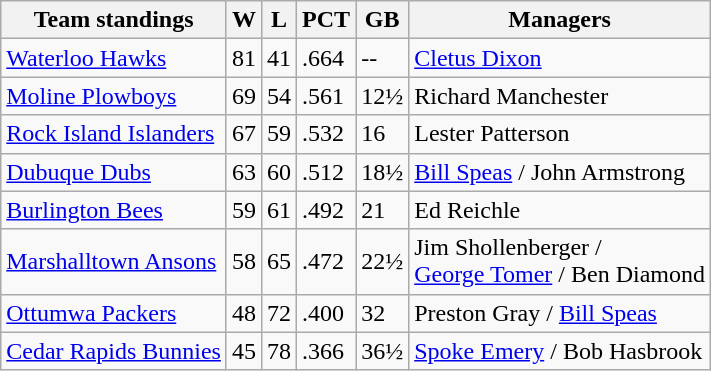<table class="wikitable">
<tr>
<th>Team standings</th>
<th>W</th>
<th>L</th>
<th>PCT</th>
<th>GB</th>
<th>Managers</th>
</tr>
<tr>
<td><a href='#'>Waterloo Hawks</a></td>
<td>81</td>
<td>41</td>
<td>.664</td>
<td>--</td>
<td><a href='#'>Cletus Dixon</a></td>
</tr>
<tr>
<td><a href='#'>Moline Plowboys</a></td>
<td>69</td>
<td>54</td>
<td>.561</td>
<td>12½</td>
<td>Richard Manchester</td>
</tr>
<tr>
<td><a href='#'>Rock Island Islanders</a></td>
<td>67</td>
<td>59</td>
<td>.532</td>
<td>16</td>
<td>Lester Patterson</td>
</tr>
<tr>
<td><a href='#'>Dubuque Dubs</a></td>
<td>63</td>
<td>60</td>
<td>.512</td>
<td>18½</td>
<td><a href='#'>Bill Speas</a> / John Armstrong</td>
</tr>
<tr>
<td><a href='#'>Burlington Bees</a></td>
<td>59</td>
<td>61</td>
<td>.492</td>
<td>21</td>
<td>Ed Reichle</td>
</tr>
<tr>
<td><a href='#'>Marshalltown Ansons</a></td>
<td>58</td>
<td>65</td>
<td>.472</td>
<td>22½</td>
<td>Jim Shollenberger /<br><a href='#'>George Tomer</a> / Ben Diamond</td>
</tr>
<tr>
<td><a href='#'>Ottumwa Packers</a></td>
<td>48</td>
<td>72</td>
<td>.400</td>
<td>32</td>
<td>Preston Gray / <a href='#'>Bill Speas</a></td>
</tr>
<tr>
<td><a href='#'>Cedar Rapids Bunnies</a></td>
<td>45</td>
<td>78</td>
<td>.366</td>
<td>36½</td>
<td><a href='#'>Spoke Emery</a> / Bob Hasbrook</td>
</tr>
</table>
